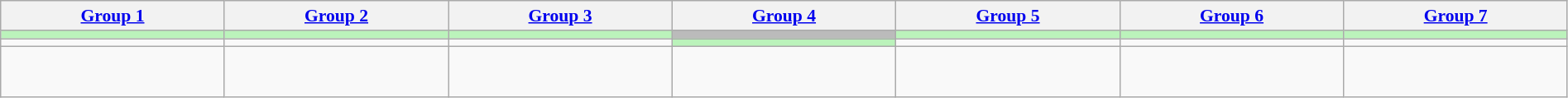<table class="wikitable" style="text-align:center; width:99.96%; font-size:90%;">
<tr>
<th style="width:14.28%"><a href='#'>Group 1</a></th>
<th style="width:14.28%"><a href='#'>Group 2</a></th>
<th style="width:14.28%"><a href='#'>Group 3</a></th>
<th style="width:14.28%"><a href='#'>Group 4</a></th>
<th style="width:14.28%"><a href='#'>Group 5</a></th>
<th style="width:14.28%"><a href='#'>Group 6</a></th>
<th style="width:14.28%"><a href='#'>Group 7</a></th>
</tr>
<tr style="background:#BBF3BB">
<td></td>
<td></td>
<td></td>
<td style="background:#BBBBBB"></td>
<td></td>
<td></td>
<td></td>
</tr>
<tr>
<td></td>
<td></td>
<td></td>
<td style="background:#BBF3BB"></td>
<td></td>
<td></td>
<td></td>
</tr>
<tr style="vertical-align:top;">
<td><br><br></td>
<td><br><br></td>
<td><br><br></td>
<td><br><br></td>
<td><br></td>
<td><br><br></td>
<td><br></td>
</tr>
</table>
